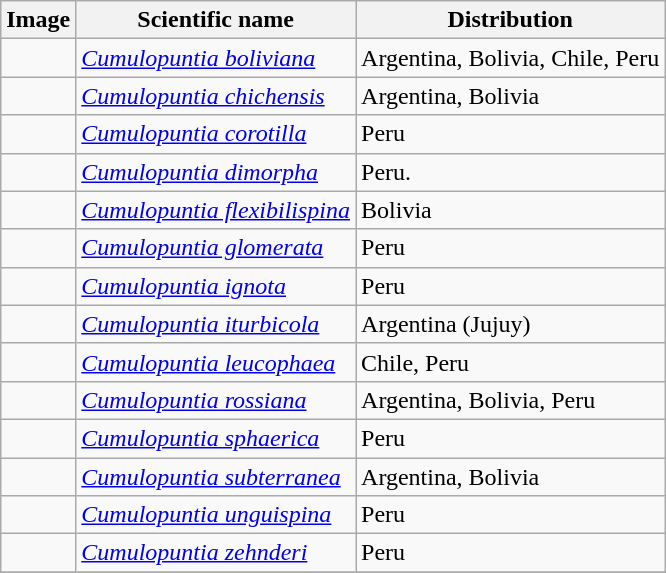<table class="wikitable sortable">
<tr>
<th>Image</th>
<th>Scientific name</th>
<th>Distribution</th>
</tr>
<tr>
<td></td>
<td><em><a href='#'>Cumulopuntia boliviana</a></em> </td>
<td>Argentina, Bolivia, Chile, Peru</td>
</tr>
<tr>
<td></td>
<td><em><a href='#'>Cumulopuntia chichensis</a></em> </td>
<td>Argentina, Bolivia</td>
</tr>
<tr>
<td></td>
<td><em><a href='#'>Cumulopuntia corotilla</a></em> </td>
<td>Peru</td>
</tr>
<tr>
<td></td>
<td><em><a href='#'>Cumulopuntia dimorpha</a></em> </td>
<td>Peru.</td>
</tr>
<tr>
<td></td>
<td><em><a href='#'>Cumulopuntia flexibilispina</a></em> </td>
<td>Bolivia</td>
</tr>
<tr>
<td></td>
<td><em><a href='#'>Cumulopuntia glomerata</a></em> </td>
<td>Peru</td>
</tr>
<tr>
<td></td>
<td><em><a href='#'>Cumulopuntia ignota</a></em> </td>
<td>Peru</td>
</tr>
<tr>
<td></td>
<td><em><a href='#'>Cumulopuntia iturbicola</a></em> </td>
<td>Argentina (Jujuy)</td>
</tr>
<tr>
<td></td>
<td><em><a href='#'>Cumulopuntia leucophaea</a></em> </td>
<td>Chile, Peru</td>
</tr>
<tr>
<td></td>
<td><em><a href='#'>Cumulopuntia rossiana</a></em> </td>
<td>Argentina, Bolivia, Peru</td>
</tr>
<tr>
<td></td>
<td><em><a href='#'>Cumulopuntia sphaerica</a></em> </td>
<td>Peru</td>
</tr>
<tr>
<td></td>
<td><em><a href='#'>Cumulopuntia subterranea</a></em> </td>
<td>Argentina, Bolivia</td>
</tr>
<tr>
<td></td>
<td><em><a href='#'>Cumulopuntia unguispina</a></em> </td>
<td>Peru</td>
</tr>
<tr>
<td></td>
<td><em><a href='#'>Cumulopuntia zehnderi</a></em> </td>
<td>Peru</td>
</tr>
<tr>
</tr>
</table>
